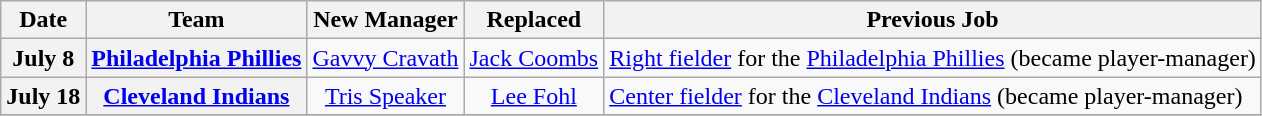<table class="wikitable plainrowheaders" style="text-align:center;">
<tr>
<th>Date</th>
<th>Team</th>
<th>New Manager</th>
<th>Replaced</th>
<th>Previous Job</th>
</tr>
<tr>
<th>July 8</th>
<th scope="row" style="text-align:center;"><a href='#'>Philadelphia Phillies</a></th>
<td><a href='#'>Gavvy Cravath</a></td>
<td><a href='#'>Jack Coombs</a></td>
<td style="text-align:left;"><a href='#'>Right fielder</a> for the <a href='#'>Philadelphia Phillies</a> (became player-manager)</td>
</tr>
<tr>
<th>July 18</th>
<th scope="row" style="text-align:center;"><a href='#'>Cleveland Indians</a></th>
<td><a href='#'>Tris Speaker</a></td>
<td><a href='#'>Lee Fohl</a></td>
<td style="text-align:left;"><a href='#'>Center fielder</a> for the <a href='#'>Cleveland Indians</a> (became player-manager)</td>
</tr>
<tr>
</tr>
</table>
